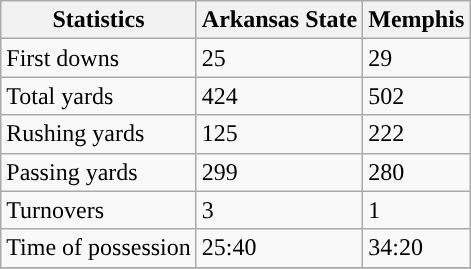<table class="wikitable">
<tr>
<th>Statistics</th>
<th>Arkansas State</th>
<th>Memphis</th>
</tr>
<tr>
<td>First downs</td>
<td>25</td>
<td>29</td>
</tr>
<tr>
<td>Total yards</td>
<td>424</td>
<td>502</td>
</tr>
<tr>
<td>Rushing yards</td>
<td>125</td>
<td>222</td>
</tr>
<tr>
<td>Passing yards</td>
<td>299</td>
<td>280</td>
</tr>
<tr>
<td>Turnovers</td>
<td>3</td>
<td>1</td>
</tr>
<tr>
<td>Time of possession</td>
<td>25:40</td>
<td>34:20</td>
</tr>
<tr>
</tr>
</table>
